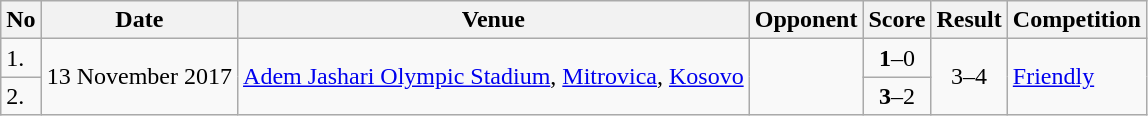<table class="wikitable" style="font-size:100%;">
<tr>
<th>No</th>
<th>Date</th>
<th>Venue</th>
<th>Opponent</th>
<th>Score</th>
<th>Result</th>
<th>Competition</th>
</tr>
<tr>
<td>1.</td>
<td rowspan="2">13 November 2017</td>
<td rowspan="2"><a href='#'>Adem Jashari Olympic Stadium</a>, <a href='#'>Mitrovica</a>, <a href='#'>Kosovo</a></td>
<td rowspan="2"></td>
<td align=center><strong>1</strong>–0</td>
<td rowspan="2" align=center>3–4</td>
<td rowspan="2"><a href='#'>Friendly</a></td>
</tr>
<tr>
<td>2.</td>
<td align=center><strong>3</strong>–2</td>
</tr>
</table>
